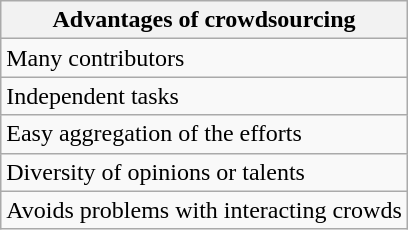<table class="wikitable">
<tr>
<th>Advantages of crowdsourcing</th>
</tr>
<tr>
<td>Many contributors</td>
</tr>
<tr>
<td>Independent tasks</td>
</tr>
<tr>
<td>Easy aggregation of the efforts</td>
</tr>
<tr>
<td>Diversity of opinions or talents</td>
</tr>
<tr>
<td>Avoids problems with interacting crowds</td>
</tr>
</table>
